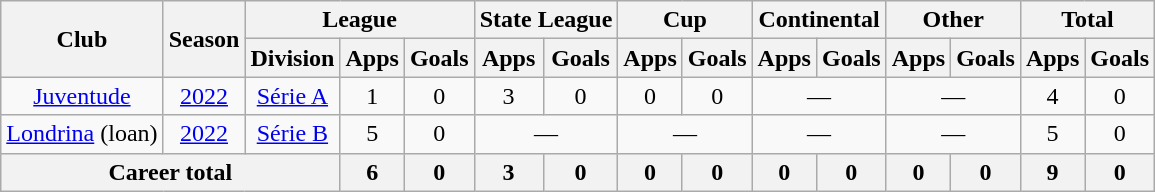<table class="wikitable" style="text-align: center;">
<tr>
<th rowspan="2">Club</th>
<th rowspan="2">Season</th>
<th colspan="3">League</th>
<th colspan="2">State League</th>
<th colspan="2">Cup</th>
<th colspan="2">Continental</th>
<th colspan="2">Other</th>
<th colspan="2">Total</th>
</tr>
<tr>
<th>Division</th>
<th>Apps</th>
<th>Goals</th>
<th>Apps</th>
<th>Goals</th>
<th>Apps</th>
<th>Goals</th>
<th>Apps</th>
<th>Goals</th>
<th>Apps</th>
<th>Goals</th>
<th>Apps</th>
<th>Goals</th>
</tr>
<tr>
<td><a href='#'>Juventude</a></td>
<td><a href='#'>2022</a></td>
<td><a href='#'>Série A</a></td>
<td>1</td>
<td>0</td>
<td>3</td>
<td>0</td>
<td>0</td>
<td>0</td>
<td colspan=2>—</td>
<td colspan=2>—</td>
<td>4</td>
<td>0</td>
</tr>
<tr>
<td><a href='#'>Londrina</a> (loan)</td>
<td><a href='#'>2022</a></td>
<td><a href='#'>Série B</a></td>
<td>5</td>
<td>0</td>
<td colspan=2>—</td>
<td colspan=2>—</td>
<td colspan=2>—</td>
<td colspan=2>—</td>
<td>5</td>
<td>0</td>
</tr>
<tr>
<th colspan=3><strong>Career total</strong></th>
<th>6</th>
<th>0</th>
<th>3</th>
<th>0</th>
<th>0</th>
<th>0</th>
<th>0</th>
<th>0</th>
<th>0</th>
<th>0</th>
<th>9</th>
<th>0</th>
</tr>
</table>
